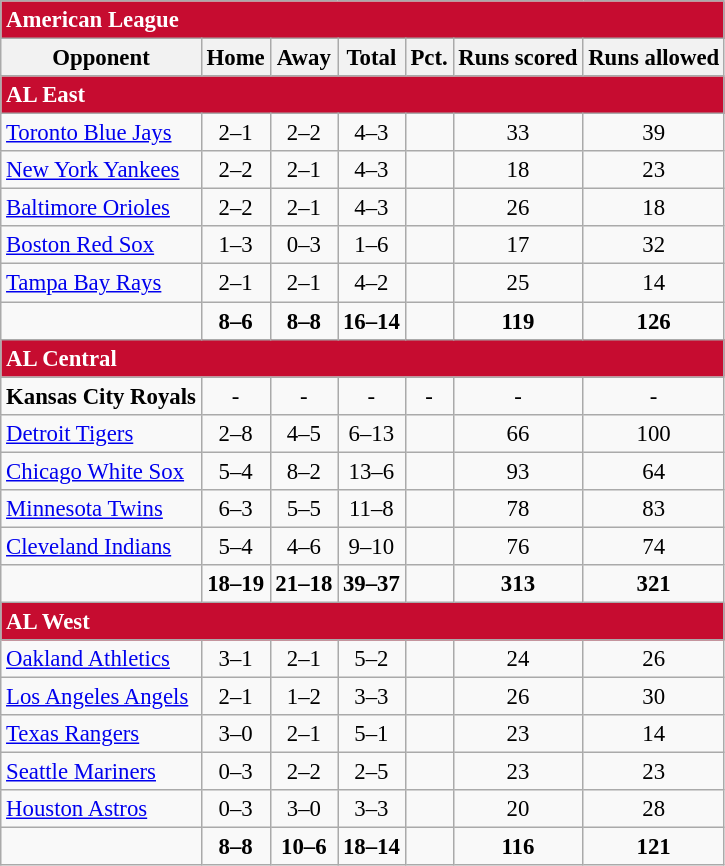<table class="wikitable" style="font-size: 95%; text-align: center">
<tr>
<td colspan="7" style="text-align:left; background:#c60c30;color:#fff"><strong>American League</strong></td>
</tr>
<tr>
<th>Opponent</th>
<th>Home</th>
<th>Away</th>
<th>Total</th>
<th>Pct.</th>
<th>Runs scored</th>
<th>Runs allowed</th>
</tr>
<tr>
<td colspan="7" style="text-align:left; background:#c60c30;color:#fff"><strong>AL East</strong></td>
</tr>
<tr>
<td style="text-align:left"><a href='#'>Toronto Blue Jays</a></td>
<td>2–1</td>
<td>2–2</td>
<td>4–3</td>
<td></td>
<td>33</td>
<td>39</td>
</tr>
<tr>
<td style="text-align:left"><a href='#'>New York Yankees</a></td>
<td>2–2</td>
<td>2–1</td>
<td>4–3</td>
<td></td>
<td>18</td>
<td>23</td>
</tr>
<tr>
<td style="text-align:left"><a href='#'>Baltimore Orioles</a></td>
<td>2–2</td>
<td>2–1</td>
<td>4–3</td>
<td></td>
<td>26</td>
<td>18</td>
</tr>
<tr>
<td style="text-align:left"><a href='#'>Boston Red Sox</a></td>
<td>1–3</td>
<td>0–3</td>
<td>1–6</td>
<td></td>
<td>17</td>
<td>32</td>
</tr>
<tr>
<td style="text-align:left"><a href='#'>Tampa Bay Rays</a></td>
<td>2–1</td>
<td>2–1</td>
<td>4–2</td>
<td></td>
<td>25</td>
<td>14</td>
</tr>
<tr style="font-weight:bold">
<td></td>
<td>8–6</td>
<td>8–8</td>
<td>16–14</td>
<td></td>
<td>119</td>
<td>126</td>
</tr>
<tr>
<td colspan="7" style="text-align:left; background:#c60c30;color:#fff"><strong>AL Central</strong></td>
</tr>
<tr>
<td style="text-align:left"><strong>Kansas City Royals</strong></td>
<td>-</td>
<td>-</td>
<td>-</td>
<td>-</td>
<td>-</td>
<td>-</td>
</tr>
<tr>
<td style="text-align:left"><a href='#'>Detroit Tigers</a></td>
<td>2–8</td>
<td>4–5</td>
<td>6–13</td>
<td></td>
<td>66</td>
<td>100</td>
</tr>
<tr>
<td style="text-align:left"><a href='#'>Chicago White Sox</a></td>
<td>5–4</td>
<td>8–2</td>
<td>13–6</td>
<td></td>
<td>93</td>
<td>64</td>
</tr>
<tr>
<td style="text-align:left"><a href='#'>Minnesota Twins</a></td>
<td>6–3</td>
<td>5–5</td>
<td>11–8</td>
<td></td>
<td>78</td>
<td>83</td>
</tr>
<tr>
<td style="text-align:left"><a href='#'>Cleveland Indians</a></td>
<td>5–4</td>
<td>4–6</td>
<td>9–10</td>
<td></td>
<td>76</td>
<td>74</td>
</tr>
<tr style="font-weight:bold">
<td></td>
<td>18–19</td>
<td>21–18</td>
<td>39–37</td>
<td></td>
<td>313</td>
<td>321</td>
</tr>
<tr>
<td colspan="7" style="text-align:left; background:#c60c30;color:#fff"><strong>AL West</strong></td>
</tr>
<tr>
<td style="text-align:left"><a href='#'>Oakland Athletics</a></td>
<td>3–1</td>
<td>2–1</td>
<td>5–2</td>
<td></td>
<td>24</td>
<td>26</td>
</tr>
<tr>
<td style="text-align:left"><a href='#'>Los Angeles Angels</a></td>
<td>2–1</td>
<td>1–2</td>
<td>3–3</td>
<td></td>
<td>26</td>
<td>30</td>
</tr>
<tr>
<td style="text-align:left"><a href='#'>Texas Rangers</a></td>
<td>3–0</td>
<td>2–1</td>
<td>5–1</td>
<td></td>
<td>23</td>
<td>14</td>
</tr>
<tr>
<td style="text-align:left"><a href='#'>Seattle Mariners</a></td>
<td>0–3</td>
<td>2–2</td>
<td>2–5</td>
<td></td>
<td>23</td>
<td>23</td>
</tr>
<tr>
<td style="text-align:left"><a href='#'>Houston Astros</a></td>
<td>0–3</td>
<td>3–0</td>
<td>3–3</td>
<td></td>
<td>20</td>
<td>28</td>
</tr>
<tr style="font-weight:bold">
<td></td>
<td>8–8</td>
<td>10–6</td>
<td>18–14</td>
<td></td>
<td>116</td>
<td>121</td>
</tr>
</table>
